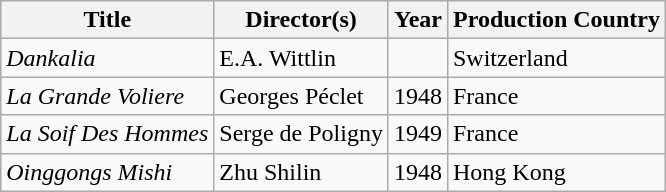<table class="wikitable sortable">
<tr>
<th>Title</th>
<th>Director(s)</th>
<th>Year</th>
<th>Production Country</th>
</tr>
<tr>
<td><em>Dankalia</em></td>
<td>E.A. Wittlin</td>
<td></td>
<td>Switzerland</td>
</tr>
<tr>
<td><em>La Grande Voliere</em></td>
<td>Georges Péclet</td>
<td>1948</td>
<td>France</td>
</tr>
<tr>
<td><em>La Soif Des Hommes</em></td>
<td>Serge de Poligny</td>
<td>1949</td>
<td>France</td>
</tr>
<tr>
<td><em>Oinggongs Mishi</em></td>
<td>Zhu Shilin</td>
<td>1948</td>
<td>Hong Kong</td>
</tr>
</table>
